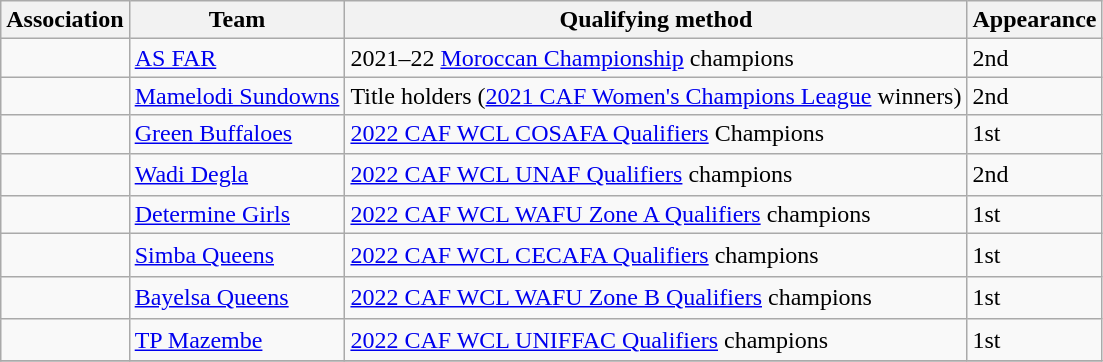<table class="wikitable">
<tr>
<th>Association</th>
<th>Team</th>
<th>Qualifying method</th>
<th>Appearance</th>
</tr>
<tr>
<td></td>
<td><a href='#'>AS FAR</a> <em></em></td>
<td>2021–22 <a href='#'>Moroccan Championship</a> champions</td>
<td>2nd</td>
</tr>
<tr>
<td></td>
<td><a href='#'>Mamelodi Sundowns</a></td>
<td>Title holders (<a href='#'>2021 CAF Women's Champions League</a> winners)</td>
<td>2nd</td>
</tr>
<tr>
<td></td>
<td><a href='#'>Green Buffaloes</a></td>
<td><a href='#'>2022 CAF WCL COSAFA Qualifiers</a> Champions</td>
<td>1st</td>
</tr>
<tr>
<td>　</td>
<td><a href='#'>Wadi Degla</a></td>
<td><a href='#'>2022 CAF WCL UNAF Qualifiers</a> champions</td>
<td>2nd</td>
</tr>
<tr>
<td></td>
<td><a href='#'>Determine Girls</a></td>
<td><a href='#'>2022 CAF WCL WAFU Zone A Qualifiers</a> champions</td>
<td>1st</td>
</tr>
<tr>
<td>　</td>
<td><a href='#'>Simba Queens</a></td>
<td><a href='#'>2022 CAF WCL CECAFA Qualifiers</a> champions</td>
<td>1st</td>
</tr>
<tr>
<td>　</td>
<td><a href='#'>Bayelsa Queens</a></td>
<td><a href='#'> 2022 CAF WCL WAFU Zone B Qualifiers</a> champions</td>
<td>1st</td>
</tr>
<tr>
<td>　</td>
<td><a href='#'>TP Mazembe</a></td>
<td><a href='#'>2022 CAF WCL UNIFFAC Qualifiers</a> champions</td>
<td>1st</td>
</tr>
<tr>
</tr>
</table>
